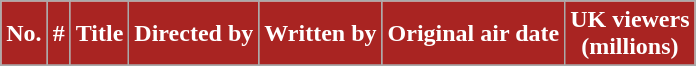<table class="wikitable plainrowheaders">
<tr style="color:white">
<th style="background: #A92422;">No.</th>
<th style="background: #A92422;">#</th>
<th style="background: #A92422;">Title</th>
<th style="background: #A92422;">Directed by</th>
<th style="background: #A92422;">Written by</th>
<th style="background: #A92422;">Original air date</th>
<th style="background: #A92422;">UK viewers<br>(millions)</th>
</tr>
<tr>
</tr>
</table>
